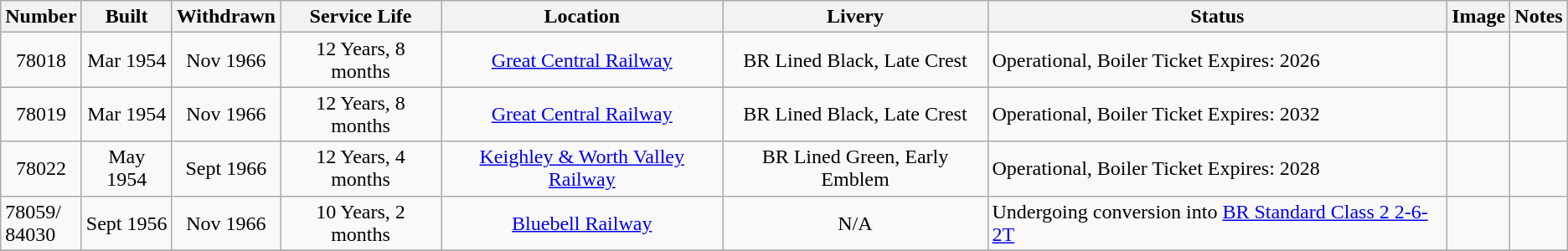<table class="wikitable">
<tr>
<th align=left>Number</th>
<th align=left>Built</th>
<th align=left>Withdrawn</th>
<th align=left>Service Life</th>
<th align=left>Location</th>
<th align=left>Livery</th>
<th align=left>Status</th>
<th align=left>Image</th>
<th align=left>Notes</th>
</tr>
<tr>
<td align=center>78018</td>
<td align=center>Mar 1954</td>
<td align=center>Nov 1966</td>
<td align=center>12 Years, 8 months</td>
<td align=center><a href='#'>Great Central Railway</a></td>
<td align=center>BR Lined Black, Late Crest</td>
<td align=left>Operational, Boiler Ticket Expires: 2026</td>
<td align=center></td>
<td align=left></td>
</tr>
<tr>
<td align=center>78019</td>
<td align=center>Mar 1954</td>
<td align=center>Nov 1966</td>
<td align=center>12 Years, 8 months</td>
<td align=center><a href='#'>Great Central Railway</a></td>
<td align=center>BR Lined Black, Late Crest</td>
<td align=left>Operational, Boiler Ticket Expires: 2032</td>
<td align=center></td>
<td align=left></td>
</tr>
<tr>
<td align=center>78022</td>
<td align=center>May 1954</td>
<td align=center>Sept 1966</td>
<td align=center>12 Years, 4 months</td>
<td align=center><a href='#'>Keighley & Worth Valley Railway</a></td>
<td align=center>BR Lined Green, Early Emblem</td>
<td align=left>Operational, Boiler Ticket Expires: 2028</td>
<td align=center></td>
<td align=left></td>
</tr>
<tr>
<td>78059/<br>84030</td>
<td align=center>Sept 1956</td>
<td align=center>Nov 1966</td>
<td align=center>10 Years, 2 months</td>
<td align=center><a href='#'>Bluebell Railway</a></td>
<td align=center>N/A</td>
<td align=left>Undergoing conversion into <a href='#'>BR Standard Class 2 2-6-2T</a></td>
<td align=center></td>
<td align=left></td>
</tr>
<tr>
</tr>
</table>
